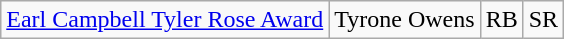<table class="wikitable">
<tr>
<td><a href='#'>Earl Campbell Tyler Rose Award</a></td>
<td>Tyrone Owens</td>
<td>RB</td>
<td>SR</td>
</tr>
</table>
